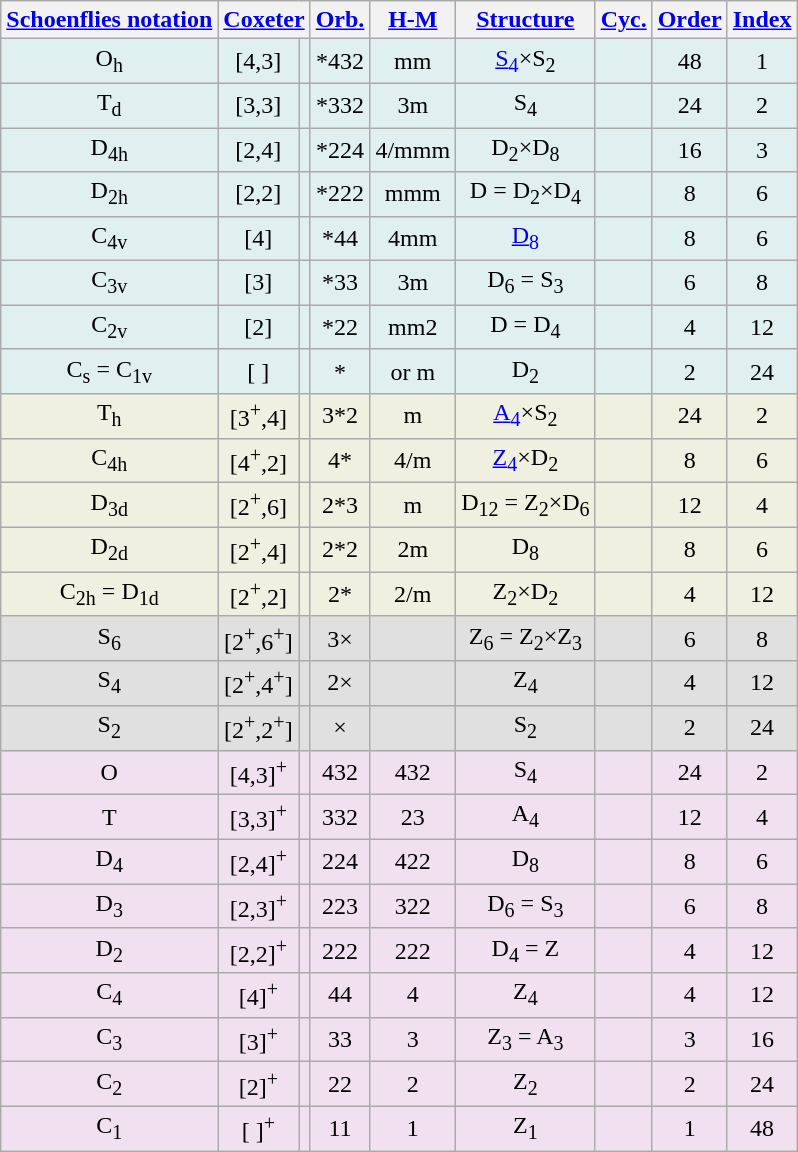<table class="wikitable sortable">
<tr>
<th><a href='#'>Schoenflies notation</a></th>
<th colspan=2><a href='#'>Coxeter</a></th>
<th><a href='#'>Orb.</a></th>
<th><a href='#'>H-M</a></th>
<th><a href='#'>Structure</a></th>
<th><a href='#'>Cyc.</a></th>
<th><a href='#'>Order</a></th>
<th><a href='#'>Index</a></th>
</tr>
<tr align=center BGCOLOR="#e0f0f0">
<td>O<sub>h</sub></td>
<td>[4,3]</td>
<td></td>
<td>*432</td>
<td>mm</td>
<td><a href='#'>S<sub>4</sub></a>×S<sub>2</sub></td>
<td></td>
<td>48</td>
<td>1</td>
</tr>
<tr align=center BGCOLOR="#e0f0f0">
<td>T<sub>d</sub></td>
<td>[3,3]</td>
<td></td>
<td>*332</td>
<td>3m</td>
<td>S<sub>4</sub></td>
<td></td>
<td>24</td>
<td>2</td>
</tr>
<tr align=center BGCOLOR="#e0f0f0">
<td>D<sub>4h</sub></td>
<td>[2,4]</td>
<td></td>
<td>*224</td>
<td>4/mmm</td>
<td>D<sub>2</sub>×D<sub>8</sub></td>
<td></td>
<td>16</td>
<td>3</td>
</tr>
<tr align=center BGCOLOR="#e0f0f0">
<td>D<sub>2h</sub></td>
<td>[2,2]</td>
<td></td>
<td>*222</td>
<td>mmm</td>
<td>D = D<sub>2</sub>×D<sub>4</sub></td>
<td></td>
<td>8</td>
<td>6</td>
</tr>
<tr align=center BGCOLOR="#e0f0f0">
<td>C<sub>4v</sub></td>
<td>[4]</td>
<td></td>
<td>*44</td>
<td>4mm</td>
<td><a href='#'>D<sub>8</sub></a></td>
<td></td>
<td>8</td>
<td>6</td>
</tr>
<tr align=center BGCOLOR="#e0f0f0">
<td>C<sub>3v</sub></td>
<td>[3]</td>
<td></td>
<td>*33</td>
<td>3m</td>
<td>D<sub>6</sub> = S<sub>3</sub></td>
<td></td>
<td>6</td>
<td>8</td>
</tr>
<tr align=center BGCOLOR="#e0f0f0">
<td>C<sub>2v</sub></td>
<td>[2]</td>
<td></td>
<td>*22</td>
<td>mm2</td>
<td>D = D<sub>4</sub></td>
<td></td>
<td>4</td>
<td>12</td>
</tr>
<tr align=center BGCOLOR="#e0f0f0">
<td>C<sub>s</sub> = C<sub>1v</sub></td>
<td>[ ]</td>
<td></td>
<td>*</td>
<td> or m</td>
<td>D<sub>2</sub></td>
<td></td>
<td>2</td>
<td>24</td>
</tr>
<tr align=center BGCOLOR="#f0f0e0">
<td>T<sub>h</sub></td>
<td>[3<sup>+</sup>,4]</td>
<td></td>
<td>3*2</td>
<td>m</td>
<td><a href='#'>A<sub>4</sub></a>×S<sub>2</sub></td>
<td></td>
<td>24</td>
<td>2</td>
</tr>
<tr align=center BGCOLOR="#f0f0e0">
<td>C<sub>4h</sub></td>
<td>[4<sup>+</sup>,2]</td>
<td></td>
<td>4*</td>
<td>4/m</td>
<td><a href='#'>Z<sub>4</sub></a>×D<sub>2</sub></td>
<td></td>
<td>8</td>
<td>6</td>
</tr>
<tr align=center BGCOLOR="#f0f0e0">
<td>D<sub>3d</sub></td>
<td>[2<sup>+</sup>,6]</td>
<td></td>
<td>2*3</td>
<td>m</td>
<td>D<sub>12</sub> = Z<sub>2</sub>×D<sub>6</sub></td>
<td></td>
<td>12</td>
<td>4</td>
</tr>
<tr align=center BGCOLOR="#f0f0e0">
<td>D<sub>2d</sub></td>
<td>[2<sup>+</sup>,4]</td>
<td></td>
<td>2*2</td>
<td>2m</td>
<td>D<sub>8</sub></td>
<td></td>
<td>8</td>
<td>6</td>
</tr>
<tr align=center BGCOLOR="#f0f0e0">
<td>C<sub>2h</sub> = D<sub>1d</sub></td>
<td>[2<sup>+</sup>,2]</td>
<td></td>
<td>2*</td>
<td>2/m</td>
<td>Z<sub>2</sub>×D<sub>2</sub></td>
<td></td>
<td>4</td>
<td>12</td>
</tr>
<tr align=center BGCOLOR="#e0e0e0">
<td>S<sub>6</sub></td>
<td>[2<sup>+</sup>,6<sup>+</sup>]</td>
<td></td>
<td>3×</td>
<td></td>
<td>Z<sub>6</sub> = Z<sub>2</sub>×Z<sub>3</sub></td>
<td></td>
<td>6</td>
<td>8</td>
</tr>
<tr align=center BGCOLOR="#e0e0e0">
<td>S<sub>4</sub></td>
<td>[2<sup>+</sup>,4<sup>+</sup>]</td>
<td></td>
<td>2×</td>
<td></td>
<td>Z<sub>4</sub></td>
<td></td>
<td>4</td>
<td>12</td>
</tr>
<tr align=center BGCOLOR="#e0e0e0">
<td>S<sub>2</sub></td>
<td>[2<sup>+</sup>,2<sup>+</sup>]</td>
<td></td>
<td>×</td>
<td></td>
<td>S<sub>2</sub></td>
<td></td>
<td>2</td>
<td>24</td>
</tr>
<tr align=center BGCOLOR="#f0e0f0">
<td>O</td>
<td>[4,3]<sup>+</sup></td>
<td></td>
<td>432</td>
<td>432</td>
<td>S<sub>4</sub></td>
<td></td>
<td>24</td>
<td>2</td>
</tr>
<tr align=center BGCOLOR="#f0e0f0">
<td>T</td>
<td>[3,3]<sup>+</sup></td>
<td></td>
<td>332</td>
<td>23</td>
<td>A<sub>4</sub></td>
<td></td>
<td>12</td>
<td>4</td>
</tr>
<tr align=center BGCOLOR="#f0e0f0">
<td>D<sub>4</sub></td>
<td>[2,4]<sup>+</sup></td>
<td></td>
<td>224</td>
<td>422</td>
<td>D<sub>8</sub></td>
<td></td>
<td>8</td>
<td>6</td>
</tr>
<tr align=center BGCOLOR="#f0e0f0">
<td>D<sub>3</sub></td>
<td>[2,3]<sup>+</sup></td>
<td></td>
<td>223</td>
<td>322</td>
<td>D<sub>6</sub> = S<sub>3</sub></td>
<td></td>
<td>6</td>
<td>8</td>
</tr>
<tr align=center BGCOLOR="#f0e0f0">
<td>D<sub>2</sub></td>
<td>[2,2]<sup>+</sup></td>
<td></td>
<td>222</td>
<td>222</td>
<td>D<sub>4</sub> = Z</td>
<td></td>
<td>4</td>
<td>12</td>
</tr>
<tr align=center BGCOLOR="#f0e0f0">
<td>C<sub>4</sub></td>
<td>[4]<sup>+</sup></td>
<td></td>
<td>44</td>
<td>4</td>
<td>Z<sub>4</sub></td>
<td></td>
<td>4</td>
<td>12</td>
</tr>
<tr align=center BGCOLOR="#f0e0f0">
<td>C<sub>3</sub></td>
<td>[3]<sup>+</sup></td>
<td></td>
<td>33</td>
<td>3</td>
<td>Z<sub>3</sub> = A<sub>3</sub></td>
<td></td>
<td>3</td>
<td>16</td>
</tr>
<tr align=center BGCOLOR="#f0e0f0">
<td>C<sub>2</sub></td>
<td>[2]<sup>+</sup></td>
<td></td>
<td>22</td>
<td>2</td>
<td>Z<sub>2</sub></td>
<td></td>
<td>2</td>
<td>24</td>
</tr>
<tr align=center BGCOLOR="#f0e0f0">
<td>C<sub>1</sub></td>
<td>[ ]<sup>+</sup></td>
<td></td>
<td>11</td>
<td>1</td>
<td>Z<sub>1</sub></td>
<td></td>
<td>1</td>
<td>48</td>
</tr>
</table>
